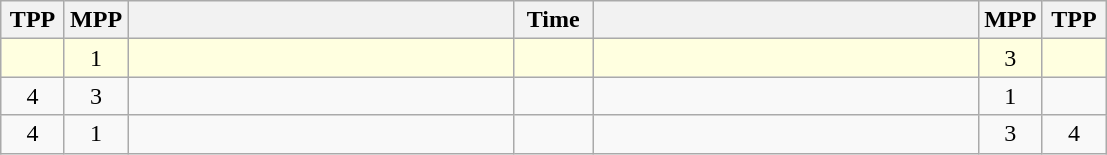<table class="wikitable" style="text-align: center;" |>
<tr>
<th width="35">TPP</th>
<th width="35">MPP</th>
<th width="250"></th>
<th width="45">Time</th>
<th width="250"></th>
<th width="35">MPP</th>
<th width="35">TPP</th>
</tr>
<tr bgcolor=lightyellow>
<td></td>
<td>1</td>
<td style="text-align:left;"><strong></strong></td>
<td></td>
<td style="text-align:left;"></td>
<td>3</td>
<td></td>
</tr>
<tr>
<td>4</td>
<td>3</td>
<td style="text-align:left;"></td>
<td></td>
<td style="text-align:left;"><strong></strong></td>
<td>1</td>
<td></td>
</tr>
<tr>
<td>4</td>
<td>1</td>
<td style="text-align:left;"><strong></strong></td>
<td></td>
<td style="text-align:left;"></td>
<td>3</td>
<td>4</td>
</tr>
</table>
